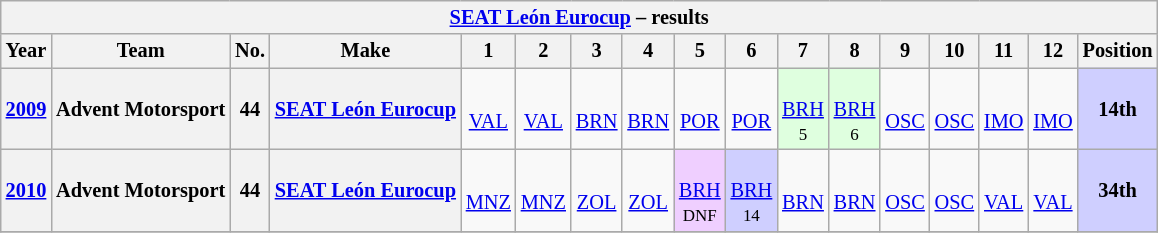<table class="wikitable" style="text-align:center; font-size:85%">
<tr>
<th colspan=30><a href='#'>SEAT León Eurocup</a> – results</th>
</tr>
<tr>
<th>Year</th>
<th>Team</th>
<th>No.</th>
<th>Make</th>
<th>1</th>
<th>2</th>
<th>3</th>
<th>4</th>
<th>5</th>
<th>6</th>
<th>7</th>
<th>8</th>
<th>9</th>
<th>10</th>
<th>11</th>
<th>12</th>
<th>Position</th>
</tr>
<tr>
<th><a href='#'>2009</a></th>
<th>Advent Motorsport</th>
<th>44</th>
<th><a href='#'>SEAT León Eurocup</a></th>
<td style="background:;"> <br><a href='#'>VAL</a></td>
<td style="background:;"> <br><a href='#'>VAL</a></td>
<td style="background:;"> <br><a href='#'>BRN</a></td>
<td style="background:;"> <br><a href='#'>BRN</a></td>
<td style="background:;"> <br><a href='#'>POR</a></td>
<td style="background:;"> <br><a href='#'>POR</a></td>
<td style="background:#DFFFDF;"> <br><a href='#'>BRH</a><br><small>5</small></td>
<td style="background:#DFFFDF;"> <br><a href='#'>BRH</a><br><small>6</small></td>
<td style="background:;"> <br><a href='#'>OSC</a></td>
<td style="background:;"> <br><a href='#'>OSC</a></td>
<td style="background:;"> <br><a href='#'>IMO</a></td>
<td style="background:;"> <br><a href='#'>IMO</a></td>
<th style="background:#CFCFFF;">14th</th>
</tr>
<tr>
<th><a href='#'>2010</a></th>
<th>Advent Motorsport</th>
<th>44</th>
<th><a href='#'>SEAT León Eurocup</a></th>
<td style="background:;"> <br><a href='#'>MNZ</a></td>
<td style="background:;"> <br><a href='#'>MNZ</a></td>
<td style="background:;"> <br><a href='#'>ZOL</a></td>
<td style="background:;"> <br><a href='#'>ZOL</a></td>
<td style="background:#EFCFFF;"> <br><a href='#'>BRH</a><br><small>DNF</small></td>
<td style="background:#CFCFFF;"> <br><a href='#'>BRH</a><br><small>14</small></td>
<td style="background:;"> <br><a href='#'>BRN</a></td>
<td style="background:;"> <br><a href='#'>BRN</a></td>
<td style="background:;"> <br><a href='#'>OSC</a></td>
<td style="background:;"> <br><a href='#'>OSC</a></td>
<td style="background:;"> <br><a href='#'>VAL</a></td>
<td style="background:;"> <br><a href='#'>VAL</a></td>
<th style="background:#CFCFFF;">34th</th>
</tr>
<tr>
</tr>
</table>
